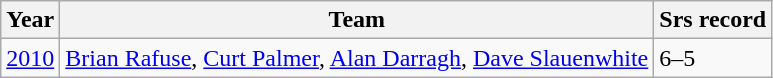<table class="wikitable">
<tr>
<th>Year</th>
<th>Team</th>
<th>Srs record</th>
</tr>
<tr>
<td><a href='#'>2010</a></td>
<td><a href='#'>Brian Rafuse</a>, <a href='#'>Curt Palmer</a>, <a href='#'>Alan Darragh</a>, <a href='#'>Dave Slauenwhite</a></td>
<td>6–5</td>
</tr>
</table>
